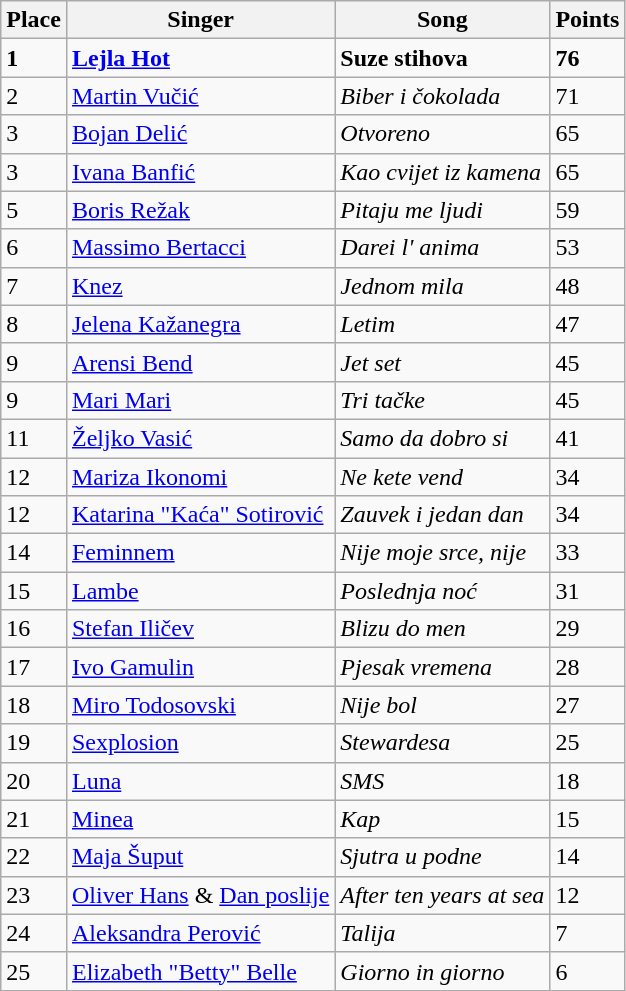<table class=wikitable>
<tr>
<th>Place</th>
<th>Singer</th>
<th>Song</th>
<th>Points</th>
</tr>
<tr>
<td><strong>1</strong></td>
<td> <strong><a href='#'>Lejla Hot</a></strong></td>
<td><strong>Suze stihova</strong></td>
<td><strong>76</strong></td>
</tr>
<tr>
<td>2</td>
<td> <a href='#'>Martin Vučić</a></td>
<td><em>Biber i čokolada</em></td>
<td>71</td>
</tr>
<tr>
<td>3</td>
<td> <a href='#'>Bojan Delić</a></td>
<td><em>Otvoreno</em></td>
<td>65</td>
</tr>
<tr>
<td>3</td>
<td> <a href='#'>Ivana Banfić</a></td>
<td><em>Kao cvijet iz kamena</em></td>
<td>65</td>
</tr>
<tr>
<td>5</td>
<td> <a href='#'>Boris Režak</a></td>
<td><em>Pitaju me ljudi</em></td>
<td>59</td>
</tr>
<tr>
<td>6</td>
<td> <a href='#'>Massimo Bertacci</a></td>
<td><em>Darei l' anima</em></td>
<td>53</td>
</tr>
<tr>
<td>7</td>
<td> <a href='#'>Knez</a></td>
<td><em>Jednom mila</em></td>
<td>48</td>
</tr>
<tr>
<td>8</td>
<td> <a href='#'>Jelena Kažanegra</a></td>
<td><em>Letim</em></td>
<td>47</td>
</tr>
<tr>
<td>9</td>
<td> <a href='#'>Arensi Bend</a></td>
<td><em>Jet set</em></td>
<td>45</td>
</tr>
<tr>
<td>9</td>
<td> <a href='#'>Mari Mari</a></td>
<td><em>Tri tačke</em></td>
<td>45</td>
</tr>
<tr>
<td>11</td>
<td> <a href='#'>Željko Vasić</a></td>
<td><em>Samo da dobro si</em></td>
<td>41</td>
</tr>
<tr>
<td>12</td>
<td> <a href='#'>Mariza Ikonomi</a></td>
<td><em>Ne kete vend</em></td>
<td>34</td>
</tr>
<tr>
<td>12</td>
<td> <a href='#'>Katarina "Kaća" Sotirović</a></td>
<td><em>Zauvek i jedan dan</em></td>
<td>34</td>
</tr>
<tr>
<td>14</td>
<td> <a href='#'>Feminnem</a></td>
<td><em>Nije moje srce, nije</em></td>
<td>33</td>
</tr>
<tr>
<td>15</td>
<td> <a href='#'>Lambe</a></td>
<td><em>Poslednja noć</em></td>
<td>31</td>
</tr>
<tr>
<td>16</td>
<td> <a href='#'>Stefan Iličev</a></td>
<td><em>Blizu do men</em></td>
<td>29</td>
</tr>
<tr>
<td>17</td>
<td> <a href='#'>Ivo Gamulin</a></td>
<td><em>Pjesak vremena</em></td>
<td>28</td>
</tr>
<tr>
<td>18</td>
<td> <a href='#'>Miro Todosovski</a></td>
<td><em>Nije bol</em></td>
<td>27</td>
</tr>
<tr>
<td>19</td>
<td> <a href='#'>Sexplosion</a></td>
<td><em>Stewardesa</em></td>
<td>25</td>
</tr>
<tr>
<td>20</td>
<td> <a href='#'>Luna</a></td>
<td><em>SMS</em></td>
<td>18</td>
</tr>
<tr>
<td>21</td>
<td> <a href='#'>Minea</a></td>
<td><em>Kap</em></td>
<td>15</td>
</tr>
<tr>
<td>22</td>
<td> <a href='#'>Maja Šuput</a></td>
<td><em>Sjutra u podne</em></td>
<td>14</td>
</tr>
<tr>
<td>23</td>
<td> <a href='#'>Oliver Hans</a> &  <a href='#'>Dan poslije</a></td>
<td><em>After ten years at sea</em></td>
<td>12</td>
</tr>
<tr>
<td>24</td>
<td> <a href='#'>Aleksandra Perović</a></td>
<td><em>Talija</em></td>
<td>7</td>
</tr>
<tr>
<td>25</td>
<td> <a href='#'>Elizabeth "Betty" Belle</a></td>
<td><em>Giorno in giorno</em></td>
<td>6</td>
</tr>
</table>
